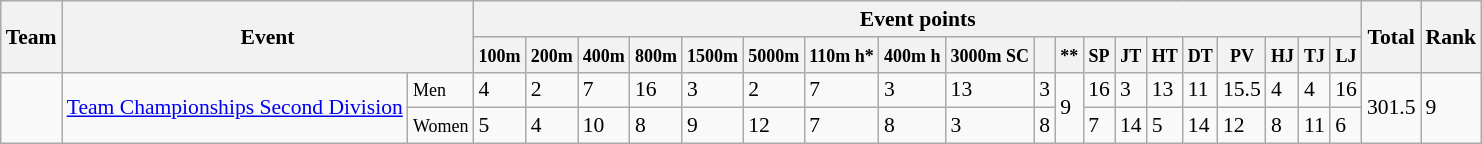<table class="wikitable" style="text-align:left; font-size:90%">
<tr>
<th rowspan="2">Team</th>
<th colspan="2" rowspan="2">Event</th>
<th colspan="19">Event points</th>
<th rowspan="2">Total</th>
<th rowspan="2">Rank</th>
</tr>
<tr>
<th><small>100m</small></th>
<th><small>200m</small></th>
<th><small>400m</small></th>
<th><small>800m</small></th>
<th><small>1500m</small></th>
<th><small>5000m</small></th>
<th><small>110m h*</small></th>
<th><small>400m h</small></th>
<th><small>3000m SC</small></th>
<th><small></small></th>
<th><small>**</small></th>
<th><small>SP</small></th>
<th><small>JT</small></th>
<th><small>HT</small></th>
<th><small>DT</small></th>
<th><small>PV</small></th>
<th><small>HJ</small></th>
<th><small>TJ</small></th>
<th><small>LJ</small></th>
</tr>
<tr>
<td rowspan="2"></td>
<td rowspan="2"><a href='#'>Team Championships Second Division</a></td>
<td><small>Men</small></td>
<td>4</td>
<td>2</td>
<td>7</td>
<td>16</td>
<td>3</td>
<td>2</td>
<td>7</td>
<td>3</td>
<td>13</td>
<td>3</td>
<td rowspan="2">9</td>
<td>16</td>
<td>3</td>
<td>13</td>
<td>11</td>
<td>15.5</td>
<td>4</td>
<td>4</td>
<td>16</td>
<td rowspan="2">301.5</td>
<td rowspan="2">9</td>
</tr>
<tr>
<td><small>Women</small></td>
<td>5</td>
<td>4</td>
<td>10</td>
<td>8</td>
<td>9</td>
<td>12</td>
<td>7</td>
<td>8</td>
<td>3</td>
<td>8</td>
<td>7</td>
<td>14</td>
<td>5</td>
<td>14</td>
<td>12</td>
<td>8</td>
<td>11</td>
<td>6</td>
</tr>
</table>
